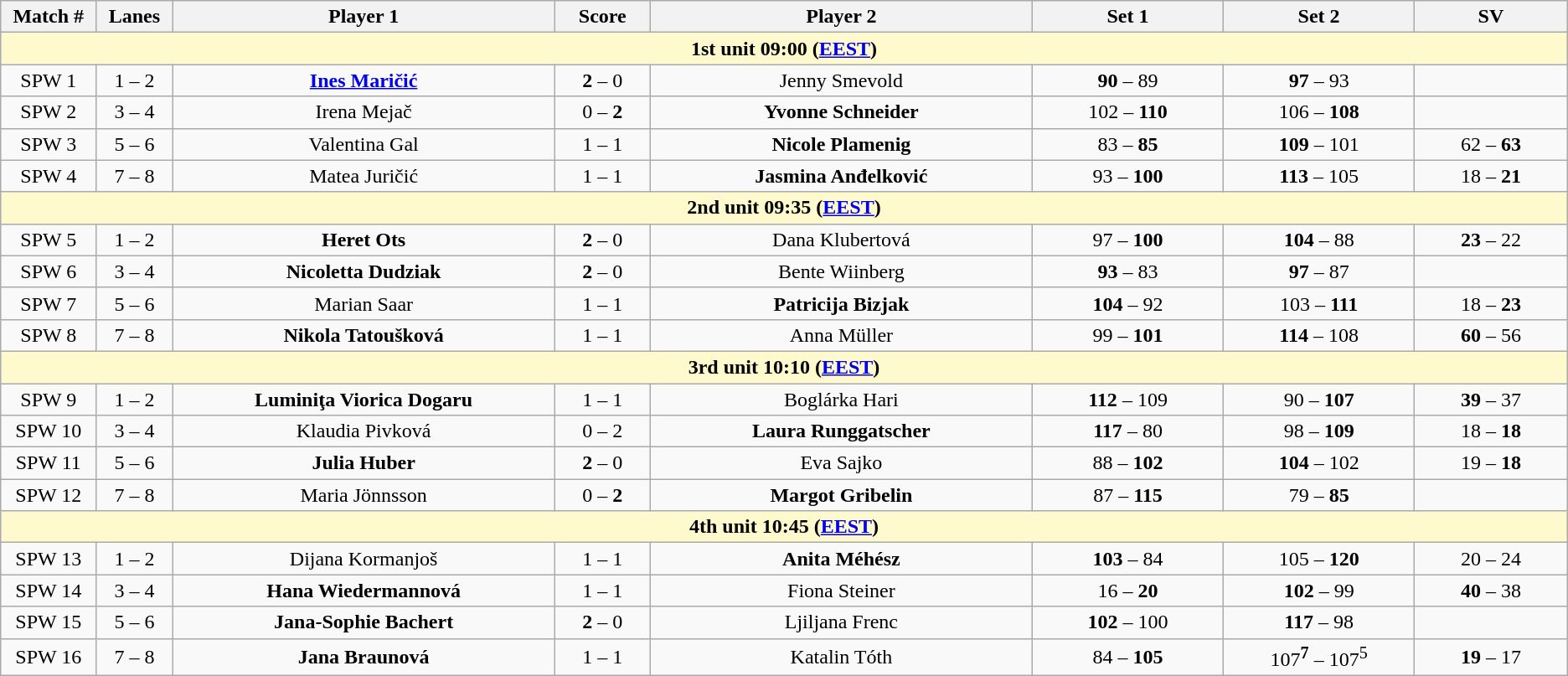<table class="wikitable">
<tr>
<th width="5%">Match #</th>
<th width="4%">Lanes</th>
<th width="20%">Player 1</th>
<th width="5%">Score</th>
<th width="20%">Player 2</th>
<th width="10%">Set 1</th>
<th width="10%">Set 2</th>
<th width="8%">SV</th>
</tr>
<tr>
<td colspan="8" style="text-align:center; background-color:#FFFACD"><strong>1st unit 09:00 (<a href='#'>EEST</a>)</strong></td>
</tr>
<tr style=text-align:center;"background:#;">
<td>SPW 1</td>
<td>1 – 2</td>
<td> <strong><a href='#'>Ines Maričić</a></strong></td>
<td><strong>2</strong> – 0</td>
<td> Jenny Smevold</td>
<td><strong>90</strong> – 89</td>
<td><strong>97</strong> – 93</td>
<td></td>
</tr>
<tr style=text-align:center;"background:#;">
<td>SPW 2</td>
<td>3 – 4</td>
<td> Irena Mejač</td>
<td>0 – <strong>2</strong></td>
<td> <strong>Yvonne Schneider</strong></td>
<td>102 – <strong>110</strong></td>
<td>106 – <strong>108</strong></td>
<td></td>
</tr>
<tr style=text-align:center;"background:#;">
<td>SPW 3</td>
<td>5 – 6</td>
<td> Valentina Gal</td>
<td>1 – 1</td>
<td> <strong>Nicole Plamenig</strong></td>
<td>83 – <strong>85</strong></td>
<td><strong>109</strong> – 101</td>
<td>62 – <strong>63</strong></td>
</tr>
<tr style=text-align:center;"background:#;">
<td>SPW 4</td>
<td>7 – 8</td>
<td> Matea Juričić</td>
<td>1 – 1</td>
<td> <strong>Jasmina Anđelković</strong></td>
<td>93 – <strong>100</strong></td>
<td><strong>113</strong> – 105</td>
<td>18 – <strong>21</strong></td>
</tr>
<tr>
<td colspan="8" style="text-align:center; background-color:#FFFACD"><strong>2nd unit 09:35 (<a href='#'>EEST</a>)</strong></td>
</tr>
<tr style=text-align:center;"background:#;">
<td>SPW 5</td>
<td>1 – 2</td>
<td> <strong>Heret Ots</strong></td>
<td><strong>2</strong> – 0</td>
<td> Dana Klubertová</td>
<td>97 – <strong>100</strong></td>
<td><strong>104</strong> – 88</td>
<td><strong>23</strong> – 22</td>
</tr>
<tr style=text-align:center;"background:#;">
<td>SPW 6</td>
<td>3 – 4</td>
<td> <strong>Nicoletta Dudziak</strong></td>
<td><strong>2</strong> – 0</td>
<td> Bente Wiinberg</td>
<td><strong>93</strong> – 83</td>
<td><strong>97</strong> – 87</td>
<td></td>
</tr>
<tr style=text-align:center;"background:#;">
<td>SPW 7</td>
<td>5 – 6</td>
<td> Marian Saar</td>
<td>1 – 1</td>
<td> <strong>Patricija Bizjak</strong></td>
<td><strong>104</strong> – 92</td>
<td>103 – <strong>111</strong></td>
<td>18 – <strong>23</strong></td>
</tr>
<tr style=text-align:center;"background:#;">
<td>SPW 8</td>
<td>7 – 8</td>
<td> <strong>Nikola Tatoušková</strong></td>
<td>1 – 1</td>
<td> Anna Müller</td>
<td>99  – <strong>101</strong></td>
<td><strong>114</strong> – 108</td>
<td><strong>60</strong> – 56</td>
</tr>
<tr>
<td colspan="8" style="text-align:center; background-color:#FFFACD"><strong>3rd unit 10:10 (<a href='#'>EEST</a>)</strong></td>
</tr>
<tr style=text-align:center;"background:#;">
<td>SPW 9</td>
<td>1 – 2</td>
<td> <strong>Luminiţa Viorica Dogaru</strong></td>
<td>1 – 1</td>
<td> Boglárka Hari</td>
<td><strong>112</strong> – 109</td>
<td>90 – <strong>107</strong></td>
<td><strong>39</strong> – 37</td>
</tr>
<tr style=text-align:center;"background:#;">
<td>SPW 10</td>
<td>3 – 4</td>
<td> Klaudia Pivková</td>
<td>0 – 2</td>
<td> <strong>Laura Runggatscher</strong></td>
<td><strong>117</strong> – 80</td>
<td>98 – <strong>109</strong></td>
<td>18 – <strong>18</strong></td>
</tr>
<tr style=text-align:center;"background:#;">
<td>SPW 11</td>
<td>5 – 6</td>
<td> <strong>Julia Huber</strong></td>
<td><strong>2</strong> – 0</td>
<td> Eva Sajko</td>
<td>88 – <strong>102</strong></td>
<td><strong>104</strong> – 102</td>
<td>19 – <strong>18</strong></td>
</tr>
<tr style=text-align:center;"background:#;">
<td>SPW 12</td>
<td>7 – 8</td>
<td> Maria Jönnsson</td>
<td>0 – <strong>2</strong></td>
<td> <strong>Margot Gribelin</strong></td>
<td>87 – <strong>115</strong></td>
<td>79 – <strong>85</strong></td>
<td></td>
</tr>
<tr>
<td colspan="8" style="text-align:center; background-color:#FFFACD"><strong>4th unit 10:45 (<a href='#'>EEST</a>)</strong></td>
</tr>
<tr style=text-align:center;"background:#;">
<td>SPW 13</td>
<td>1 – 2</td>
<td> Dijana Kormanjoš</td>
<td>1 – 1</td>
<td> <strong>Anita Méhész</strong></td>
<td><strong>103</strong> – 84</td>
<td>105 – <strong>120</strong></td>
<td>20 – 24</td>
</tr>
<tr style=text-align:center;"background:#;">
<td>SPW 14</td>
<td>3 – 4</td>
<td> <strong>Hana Wiedermannová</strong></td>
<td>1 – 1</td>
<td> Fiona Steiner</td>
<td>16 – <strong>20</strong></td>
<td><strong>102</strong> – 99</td>
<td><strong>40</strong> – 38</td>
</tr>
<tr style=text-align:center;"background:#;">
<td>SPW 15</td>
<td>5 – 6</td>
<td><strong> Jana-Sophie Bachert</strong></td>
<td><strong>2</strong> – 0</td>
<td> Ljiljana Frenc</td>
<td><strong>102</strong> – 100</td>
<td><strong>117</strong> – 98</td>
<td></td>
</tr>
<tr style=text-align:center;"background:#;">
<td>SPW 16</td>
<td>7 – 8</td>
<td> <strong>Jana Braunová</strong></td>
<td>1 – 1</td>
<td> Katalin Tóth</td>
<td>84 – <strong>105</strong></td>
<td>107<strong><sup>7</sup></strong> – 107<sup>5</sup></td>
<td><strong>19</strong> – 17</td>
</tr>
</table>
